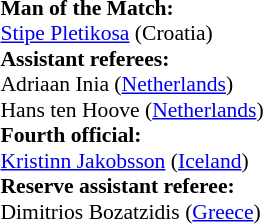<table style="width:100%; font-size:90%;">
<tr>
<td><br><strong>Man of the Match:</strong>
<br><a href='#'>Stipe Pletikosa</a> (Croatia)<br><strong>Assistant referees:</strong>
<br>Adriaan Inia (<a href='#'>Netherlands</a>)
<br>Hans ten Hoove (<a href='#'>Netherlands</a>)
<br><strong>Fourth official:</strong>
<br><a href='#'>Kristinn Jakobsson</a> (<a href='#'>Iceland</a>)
<br><strong>Reserve assistant referee:</strong>
<br>Dimitrios Bozatzidis (<a href='#'>Greece</a>)</td>
</tr>
</table>
